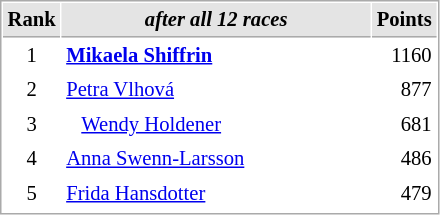<table cellspacing="1" cellpadding="3" style="border:1px solid #aaa; font-size:86%;">
<tr style="background:#e4e4e4;">
<th style="border-bottom:1px solid #aaa; width:10px;">Rank</th>
<th style="border-bottom:1px solid #aaa; width:200px; white-space:nowrap;"><em>after all 12 races</em></th>
<th style="border-bottom:1px solid #aaa; width:20px;">Points</th>
</tr>
<tr>
<td style="text-align:center;">1</td>
<td> <strong><a href='#'>Mikaela Shiffrin</a></strong></td>
<td align="right">1160</td>
</tr>
<tr>
<td style="text-align:center;">2</td>
<td> <a href='#'>Petra Vlhová</a></td>
<td align="right">877</td>
</tr>
<tr>
<td style="text-align:center;">3</td>
<td>   <a href='#'>Wendy Holdener</a></td>
<td align="right">681</td>
</tr>
<tr>
<td style="text-align:center;">4</td>
<td> <a href='#'>Anna Swenn-Larsson</a></td>
<td align="right">486</td>
</tr>
<tr>
<td style="text-align:center;">5</td>
<td> <a href='#'>Frida Hansdotter</a></td>
<td align="right">479</td>
</tr>
<tr>
</tr>
</table>
